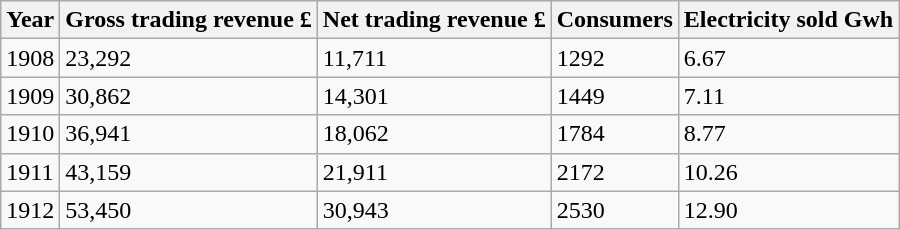<table class="wikitable">
<tr>
<th>Year</th>
<th>Gross trading revenue £</th>
<th>Net trading revenue £</th>
<th>Consumers</th>
<th>Electricity sold Gwh</th>
</tr>
<tr>
<td>1908</td>
<td>23,292</td>
<td>11,711</td>
<td>1292</td>
<td>6.67</td>
</tr>
<tr>
<td>1909</td>
<td>30,862</td>
<td>14,301</td>
<td>1449</td>
<td>7.11</td>
</tr>
<tr>
<td>1910</td>
<td>36,941</td>
<td>18,062</td>
<td>1784</td>
<td>8.77</td>
</tr>
<tr>
<td>1911</td>
<td>43,159</td>
<td>21,911</td>
<td>2172</td>
<td>10.26</td>
</tr>
<tr>
<td>1912</td>
<td>53,450</td>
<td>30,943</td>
<td>2530</td>
<td>12.90</td>
</tr>
</table>
